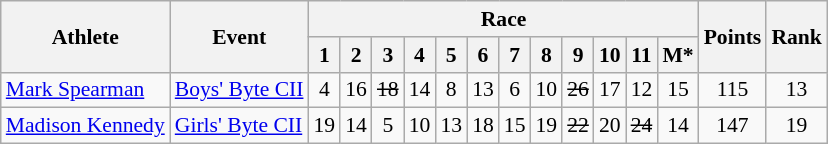<table class="wikitable" style="font-size:90%;">
<tr>
<th rowspan=2>Athlete</th>
<th rowspan=2>Event</th>
<th colspan=12>Race</th>
<th rowspan=2>Points</th>
<th rowspan=2>Rank</th>
</tr>
<tr>
<th>1</th>
<th>2</th>
<th>3</th>
<th>4</th>
<th>5</th>
<th>6</th>
<th>7</th>
<th>8</th>
<th>9</th>
<th>10</th>
<th>11</th>
<th>M*</th>
</tr>
<tr>
<td><a href='#'>Mark Spearman</a></td>
<td><a href='#'>Boys' Byte CII</a></td>
<td align=center>4</td>
<td align=center>16</td>
<td align=center><s>18</s></td>
<td align=center>14</td>
<td align=center>8</td>
<td align=center>13</td>
<td align=center>6</td>
<td align=center>10</td>
<td align=center><s>26</s></td>
<td align=center>17</td>
<td align=center>12</td>
<td align=center>15</td>
<td align=center>115</td>
<td align=center>13</td>
</tr>
<tr>
<td><a href='#'>Madison Kennedy</a></td>
<td><a href='#'>Girls' Byte CII</a></td>
<td align=center>19</td>
<td align=center>14</td>
<td align=center>5</td>
<td align=center>10</td>
<td align=center>13</td>
<td align=center>18</td>
<td align=center>15</td>
<td align=center>19</td>
<td align=center><s>22</s></td>
<td align=center>20</td>
<td align=center><s>24</s></td>
<td align=center>14</td>
<td align=center>147</td>
<td align=center>19</td>
</tr>
</table>
